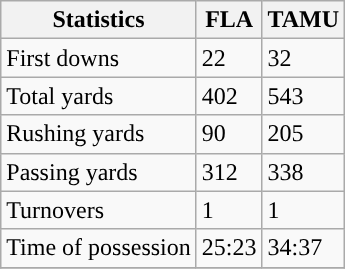<table class="wikitable" style="float: left;">
<tr>
<th>Statistics</th>
<th>FLA</th>
<th>TAMU</th>
</tr>
<tr>
<td>First downs</td>
<td>22</td>
<td>32</td>
</tr>
<tr>
<td>Total yards</td>
<td>402</td>
<td>543</td>
</tr>
<tr>
<td>Rushing yards</td>
<td>90</td>
<td>205</td>
</tr>
<tr>
<td>Passing yards</td>
<td>312</td>
<td>338</td>
</tr>
<tr>
<td>Turnovers</td>
<td>1</td>
<td>1</td>
</tr>
<tr>
<td>Time of possession</td>
<td>25:23</td>
<td>34:37</td>
</tr>
<tr>
</tr>
</table>
